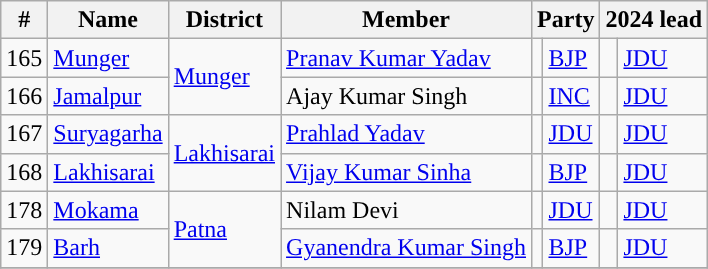<table class="wikitable">
<tr>
<th>#</th>
<th>Name</th>
<th>District</th>
<th>Member</th>
<th colspan="2">Party</th>
<th colspan="2">2024 lead</th>
</tr>
<tr>
<td>165</td>
<td><a href='#'>Munger</a></td>
<td rowspan="2"><a href='#'>Munger</a></td>
<td><a href='#'>Pranav Kumar Yadav</a></td>
<td style="background-color :"></td>
<td><a href='#'>BJP</a></td>
<td style="background-color :"></td>
<td><a href='#'>JDU</a></td>
</tr>
<tr>
<td>166</td>
<td><a href='#'>Jamalpur</a></td>
<td>Ajay Kumar Singh</td>
<td style="background-color :"></td>
<td><a href='#'>INC</a></td>
<td style="background-color :"></td>
<td><a href='#'>JDU</a></td>
</tr>
<tr>
<td>167</td>
<td><a href='#'>Suryagarha</a></td>
<td rowspan="2"><a href='#'>Lakhisarai</a></td>
<td><a href='#'>Prahlad Yadav</a></td>
<td style="background-color :"></td>
<td><a href='#'>JDU</a></td>
<td style="background-color :"></td>
<td><a href='#'>JDU</a></td>
</tr>
<tr>
<td>168</td>
<td><a href='#'>Lakhisarai</a></td>
<td><a href='#'>Vijay Kumar Sinha</a></td>
<td style="background-color :"></td>
<td><a href='#'>BJP</a></td>
<td style="background-color :"></td>
<td><a href='#'>JDU</a></td>
</tr>
<tr>
<td>178</td>
<td><a href='#'>Mokama</a></td>
<td rowspan="2"><a href='#'>Patna</a></td>
<td>Nilam Devi</td>
<td style="background-color :"></td>
<td><a href='#'>JDU</a></td>
<td style="background-color :"></td>
<td><a href='#'>JDU</a></td>
</tr>
<tr>
<td>179</td>
<td><a href='#'>Barh</a></td>
<td><a href='#'>Gyanendra Kumar Singh</a></td>
<td style="background-color :"></td>
<td><a href='#'>BJP</a></td>
<td style="background-color :"></td>
<td><a href='#'>JDU</a></td>
</tr>
<tr>
</tr>
</table>
